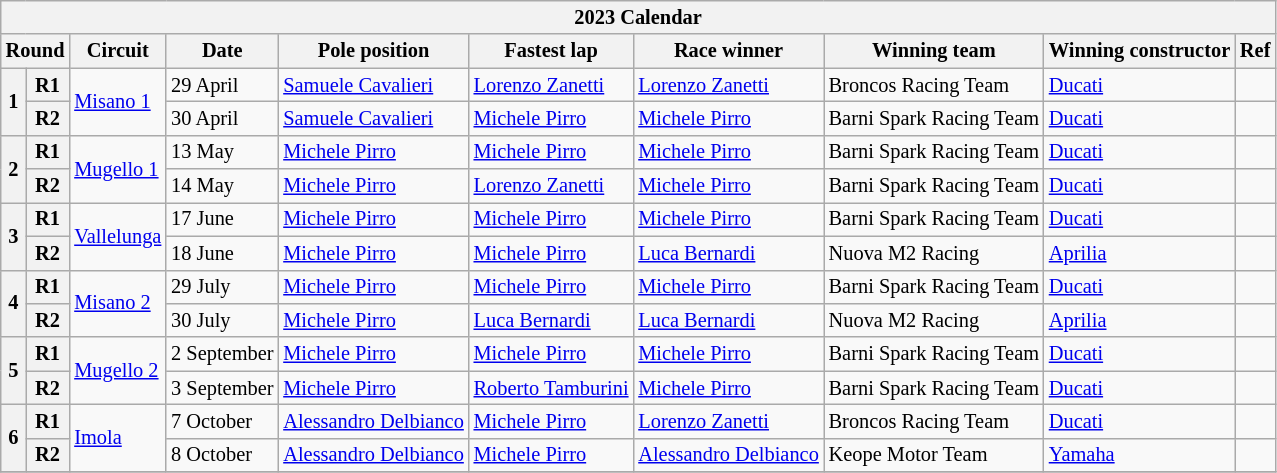<table class="wikitable" style="font-size: 85%">
<tr>
<th colspan=10>2023 Calendar</th>
</tr>
<tr>
<th colspan=2>Round</th>
<th>Circuit</th>
<th>Date</th>
<th>Pole position</th>
<th>Fastest lap</th>
<th>Race winner</th>
<th>Winning team</th>
<th>Winning constructor</th>
<th>Ref</th>
</tr>
<tr>
<th rowspan="2">1</th>
<th>R1</th>
<td rowspan="2"><a href='#'>Misano 1</a></td>
<td>29 April</td>
<td> <a href='#'>Samuele Cavalieri</a></td>
<td> <a href='#'>Lorenzo Zanetti</a></td>
<td> <a href='#'>Lorenzo Zanetti</a></td>
<td> Broncos Racing Team</td>
<td> <a href='#'>Ducati</a></td>
<td></td>
</tr>
<tr>
<th>R2</th>
<td>30 April</td>
<td> <a href='#'>Samuele Cavalieri</a></td>
<td> <a href='#'>Michele Pirro</a></td>
<td> <a href='#'>Michele Pirro</a></td>
<td> Barni Spark Racing Team</td>
<td> <a href='#'>Ducati</a></td>
<td></td>
</tr>
<tr>
<th rowspan="2">2</th>
<th>R1</th>
<td rowspan="2"><a href='#'>Mugello 1</a></td>
<td>13 May</td>
<td> <a href='#'>Michele Pirro</a></td>
<td> <a href='#'>Michele Pirro</a></td>
<td> <a href='#'>Michele Pirro</a></td>
<td> Barni Spark Racing Team</td>
<td> <a href='#'>Ducati</a></td>
<td></td>
</tr>
<tr>
<th>R2</th>
<td>14 May</td>
<td> <a href='#'>Michele Pirro</a></td>
<td> <a href='#'>Lorenzo Zanetti</a></td>
<td> <a href='#'>Michele Pirro</a></td>
<td> Barni Spark Racing Team</td>
<td> <a href='#'>Ducati</a></td>
<td></td>
</tr>
<tr>
<th rowspan="2">3</th>
<th>R1</th>
<td rowspan="2"><a href='#'>Vallelunga</a></td>
<td>17 June</td>
<td> <a href='#'>Michele Pirro</a></td>
<td> <a href='#'>Michele Pirro</a></td>
<td> <a href='#'>Michele Pirro</a></td>
<td> Barni Spark Racing Team</td>
<td> <a href='#'>Ducati</a></td>
<td></td>
</tr>
<tr>
<th>R2</th>
<td>18 June</td>
<td> <a href='#'>Michele Pirro</a></td>
<td> <a href='#'>Michele Pirro</a></td>
<td> <a href='#'>Luca Bernardi</a></td>
<td> Nuova M2 Racing</td>
<td> <a href='#'>Aprilia</a></td>
<td></td>
</tr>
<tr>
<th rowspan="2">4</th>
<th>R1</th>
<td rowspan="2"><a href='#'>Misano 2</a></td>
<td>29 July</td>
<td> <a href='#'>Michele Pirro</a></td>
<td> <a href='#'>Michele Pirro</a></td>
<td> <a href='#'>Michele Pirro</a></td>
<td> Barni Spark Racing Team</td>
<td> <a href='#'>Ducati</a></td>
<td></td>
</tr>
<tr>
<th>R2</th>
<td>30 July</td>
<td> <a href='#'>Michele Pirro</a></td>
<td> <a href='#'>Luca Bernardi</a></td>
<td> <a href='#'>Luca Bernardi</a></td>
<td> Nuova M2 Racing</td>
<td> <a href='#'>Aprilia</a></td>
<td></td>
</tr>
<tr>
<th rowspan="2">5</th>
<th>R1</th>
<td rowspan="2"><a href='#'>Mugello 2</a></td>
<td>2 September</td>
<td> <a href='#'>Michele Pirro</a></td>
<td> <a href='#'>Michele Pirro</a></td>
<td> <a href='#'>Michele Pirro</a></td>
<td> Barni Spark Racing Team</td>
<td> <a href='#'>Ducati</a></td>
<td></td>
</tr>
<tr>
<th>R2</th>
<td>3 September</td>
<td> <a href='#'>Michele Pirro</a></td>
<td> <a href='#'>Roberto Tamburini</a></td>
<td> <a href='#'>Michele Pirro</a></td>
<td> Barni Spark Racing Team</td>
<td> <a href='#'>Ducati</a></td>
<td></td>
</tr>
<tr>
<th rowspan="2">6</th>
<th>R1</th>
<td rowspan="2"><a href='#'>Imola</a></td>
<td>7 October</td>
<td> <a href='#'>Alessandro Delbianco</a></td>
<td> <a href='#'>Michele Pirro</a></td>
<td> <a href='#'>Lorenzo Zanetti</a></td>
<td> Broncos Racing Team</td>
<td> <a href='#'>Ducati</a></td>
<td></td>
</tr>
<tr>
<th>R2</th>
<td>8 October</td>
<td> <a href='#'>Alessandro Delbianco</a></td>
<td> <a href='#'>Michele Pirro</a></td>
<td> <a href='#'>Alessandro Delbianco</a></td>
<td> Keope Motor Team</td>
<td> <a href='#'>Yamaha</a></td>
<td></td>
</tr>
<tr>
</tr>
</table>
